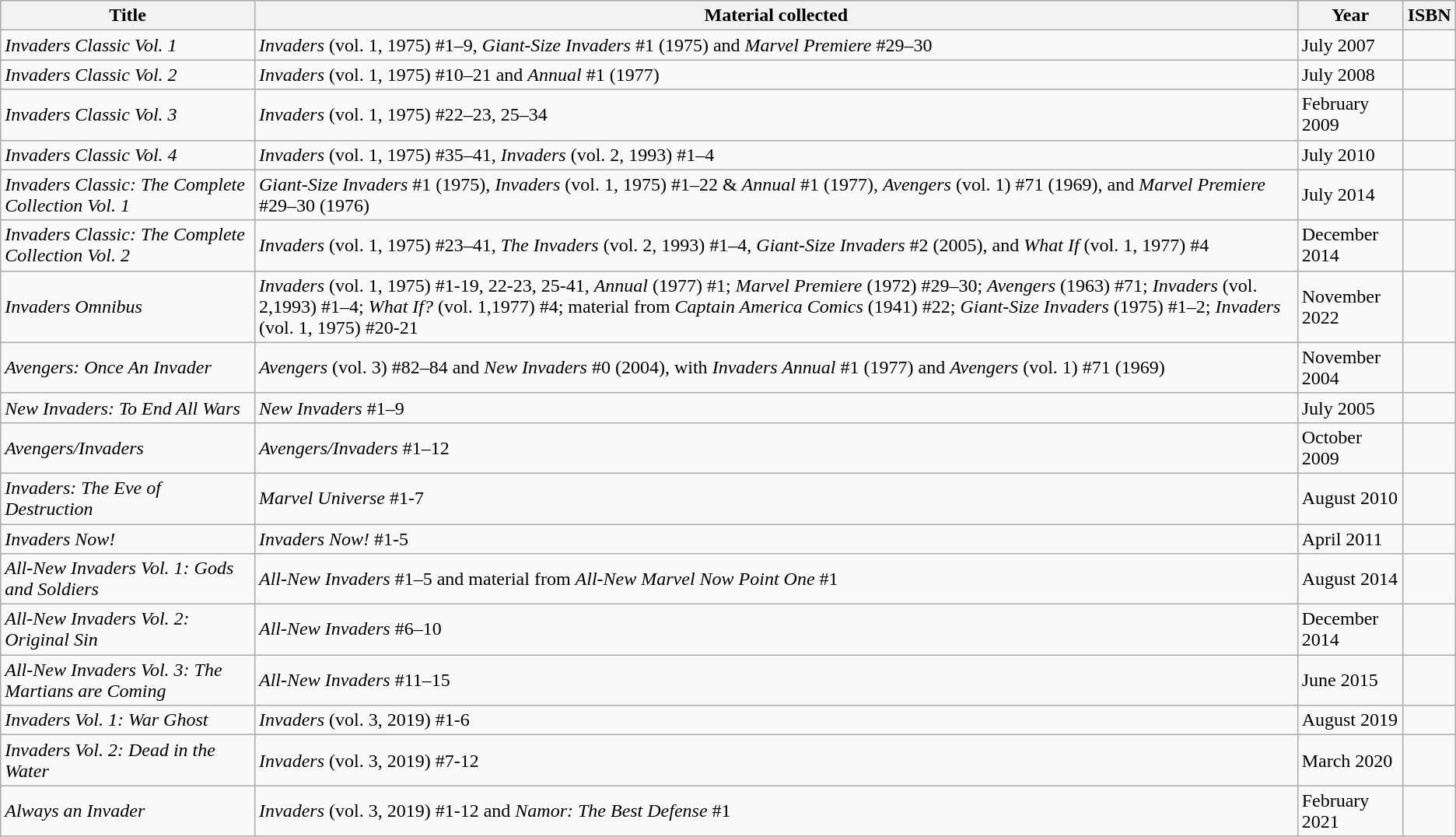<table class="wikitable sortable">
<tr>
<th>Title</th>
<th>Material collected</th>
<th>Year</th>
<th>ISBN</th>
</tr>
<tr>
<td><em>Invaders Classic Vol. 1</em></td>
<td><em>Invaders</em> (vol. 1, 1975) #1–9, <em>Giant-Size Invaders</em> #1 (1975) and <em>Marvel Premiere</em> #29–30</td>
<td>July 2007</td>
<td></td>
</tr>
<tr>
<td><em>Invaders Classic Vol. 2</em></td>
<td><em>Invaders</em> (vol. 1, 1975) #10–21 and <em>Annual</em> #1 (1977)</td>
<td>July 2008</td>
<td></td>
</tr>
<tr>
<td><em>Invaders Classic Vol. 3</em></td>
<td><em>Invaders</em> (vol. 1, 1975) #22–23, 25–34</td>
<td>February 2009</td>
<td></td>
</tr>
<tr>
<td><em>Invaders Classic Vol. 4</em></td>
<td><em>Invaders</em> (vol. 1, 1975) #35–41, <em>Invaders</em> (vol. 2, 1993) #1–4</td>
<td>July 2010</td>
<td></td>
</tr>
<tr>
<td><em>Invaders Classic: The Complete Collection Vol. 1</em></td>
<td><em>Giant-Size Invaders</em> #1 (1975), <em>Invaders</em> (vol. 1, 1975) #1–22 & <em>Annual</em> #1 (1977), <em>Avengers</em> (vol. 1) #71 (1969), and <em>Marvel Premiere</em> #29–30 (1976)</td>
<td>July 2014</td>
<td></td>
</tr>
<tr>
<td><em>Invaders Classic: The Complete Collection Vol. 2</em></td>
<td><em>Invaders</em> (vol. 1, 1975) #23–41, <em>The Invaders</em> (vol. 2, 1993) #1–4, <em>Giant-Size Invaders</em> #2 (2005), and <em>What If</em> (vol. 1, 1977) #4</td>
<td>December 2014</td>
<td></td>
</tr>
<tr>
<td><em>Invaders Omnibus</em></td>
<td><em>Invaders</em> (vol. 1, 1975) #1-19, 22-23, 25-41, <em>Annual</em> (1977) #1; <em>Marvel Premiere</em> (1972) #29–30; <em>Avengers</em> (1963) #71; <em>Invaders</em> (vol. 2,1993) #1–4; <em>What If?</em> (vol. 1,1977) #4; material from <em>Captain America Comics</em> (1941) #22; <em>Giant-Size Invaders</em> (1975) #1–2; <em>Invaders</em> (vol. 1, 1975) #20-21</td>
<td>November 2022</td>
<td></td>
</tr>
<tr>
<td><em>Avengers: Once An Invader</em></td>
<td><em>Avengers</em> (vol. 3) #82–84 and <em>New Invaders</em> #0 (2004), with <em>Invaders Annual</em> #1 (1977) and <em>Avengers</em> (vol. 1) #71 (1969)</td>
<td>November 2004</td>
<td></td>
</tr>
<tr>
<td><em>New Invaders: To End All Wars</em></td>
<td><em>New Invaders</em> #1–9</td>
<td>July 2005</td>
<td></td>
</tr>
<tr>
<td><em>Avengers/Invaders</em></td>
<td><em>Avengers/Invaders</em> #1–12</td>
<td>October 2009</td>
<td></td>
</tr>
<tr>
<td><em>Invaders: The Eve of Destruction</em></td>
<td><em>Marvel Universe</em> #1-7</td>
<td>August 2010</td>
<td></td>
</tr>
<tr>
<td><em>Invaders Now!</em></td>
<td><em>Invaders Now!</em> #1-5</td>
<td>April 2011</td>
<td></td>
</tr>
<tr>
<td><em>All-New Invaders Vol. 1: Gods and Soldiers</em></td>
<td><em>All-New Invaders</em> #1–5 and material from <em>All-New Marvel Now Point One</em> #1</td>
<td>August 2014</td>
<td></td>
</tr>
<tr>
<td><em>All-New Invaders Vol. 2: Original Sin</em></td>
<td><em>All-New Invaders</em> #6–10</td>
<td>December 2014</td>
<td></td>
</tr>
<tr>
<td><em>All-New Invaders Vol. 3: The Martians are Coming</em></td>
<td><em>All-New Invaders</em> #11–15</td>
<td>June 2015</td>
<td></td>
</tr>
<tr>
<td><em>Invaders Vol. 1: War Ghost</em></td>
<td><em>Invaders</em> (vol. 3, 2019) #1-6</td>
<td>August 2019</td>
<td></td>
</tr>
<tr>
<td><em>Invaders Vol. 2: Dead in the Water</em></td>
<td><em>Invaders</em> (vol. 3, 2019) #7-12</td>
<td>March 2020</td>
<td></td>
</tr>
<tr>
<td><em>Always an Invader</em></td>
<td><em>Invaders</em> (vol. 3, 2019) #1-12 and <em>Namor: The Best Defense</em> #1</td>
<td>February 2021</td>
<td></td>
</tr>
</table>
